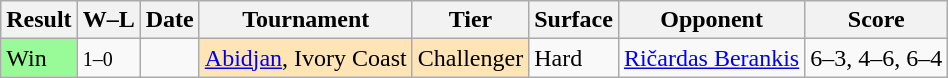<table class="wikitable">
<tr>
<th>Result</th>
<th class="unsortable">W–L</th>
<th>Date</th>
<th>Tournament</th>
<th>Tier</th>
<th>Surface</th>
<th>Opponent</th>
<th class="unsortable">Score</th>
</tr>
<tr>
<td bgcolor=98fb98>Win</td>
<td><small>1–0</small></td>
<td><a href='#'></a></td>
<td style="background:moccasin;"><a href='#'>Abidjan</a>, Ivory Coast</td>
<td style="background:moccasin;">Challenger</td>
<td>Hard</td>
<td> <a href='#'>Ričardas Berankis</a></td>
<td>6–3, 4–6, 6–4</td>
</tr>
</table>
